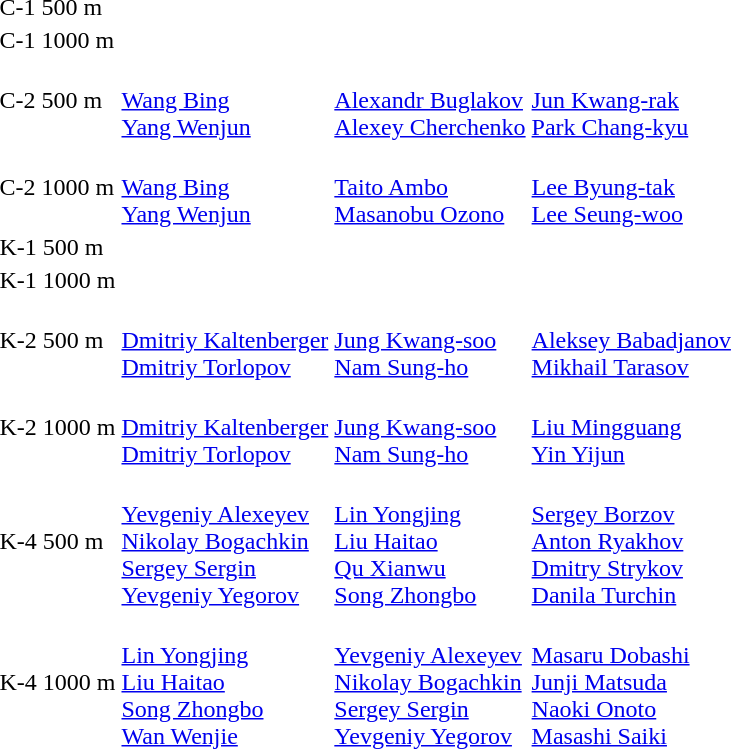<table>
<tr>
<td>C-1 500 m<br></td>
<td></td>
<td></td>
<td></td>
</tr>
<tr>
<td>C-1 1000 m<br></td>
<td></td>
<td></td>
<td></td>
</tr>
<tr>
<td>C-2 500 m<br></td>
<td><br><a href='#'>Wang Bing</a><br><a href='#'>Yang Wenjun</a></td>
<td><br><a href='#'>Alexandr Buglakov</a><br><a href='#'>Alexey Cherchenko</a></td>
<td><br><a href='#'>Jun Kwang-rak</a><br><a href='#'>Park Chang-kyu</a></td>
</tr>
<tr>
<td>C-2 1000 m<br></td>
<td><br><a href='#'>Wang Bing</a><br><a href='#'>Yang Wenjun</a></td>
<td><br><a href='#'>Taito Ambo</a><br><a href='#'>Masanobu Ozono</a></td>
<td><br><a href='#'>Lee Byung-tak</a><br><a href='#'>Lee Seung-woo</a></td>
</tr>
<tr>
<td>K-1 500 m<br></td>
<td></td>
<td></td>
<td></td>
</tr>
<tr>
<td>K-1 1000 m<br></td>
<td></td>
<td></td>
<td></td>
</tr>
<tr>
<td>K-2 500 m<br></td>
<td><br><a href='#'>Dmitriy Kaltenberger</a><br><a href='#'>Dmitriy Torlopov</a></td>
<td><br><a href='#'>Jung Kwang-soo</a><br><a href='#'>Nam Sung-ho</a></td>
<td><br><a href='#'>Aleksey Babadjanov</a><br><a href='#'>Mikhail Tarasov</a></td>
</tr>
<tr>
<td>K-2 1000 m<br></td>
<td><br><a href='#'>Dmitriy Kaltenberger</a><br><a href='#'>Dmitriy Torlopov</a></td>
<td><br><a href='#'>Jung Kwang-soo</a><br><a href='#'>Nam Sung-ho</a></td>
<td><br><a href='#'>Liu Mingguang</a><br><a href='#'>Yin Yijun</a></td>
</tr>
<tr>
<td>K-4 500 m<br></td>
<td><br><a href='#'>Yevgeniy Alexeyev</a><br><a href='#'>Nikolay Bogachkin</a><br><a href='#'>Sergey Sergin</a><br><a href='#'>Yevgeniy Yegorov</a></td>
<td><br><a href='#'>Lin Yongjing</a><br><a href='#'>Liu Haitao</a><br><a href='#'>Qu Xianwu</a><br><a href='#'>Song Zhongbo</a></td>
<td><br><a href='#'>Sergey Borzov</a><br><a href='#'>Anton Ryakhov</a><br><a href='#'>Dmitry Strykov</a><br><a href='#'>Danila Turchin</a></td>
</tr>
<tr>
<td>K-4 1000 m<br></td>
<td><br><a href='#'>Lin Yongjing</a><br><a href='#'>Liu Haitao</a><br><a href='#'>Song Zhongbo</a><br><a href='#'>Wan Wenjie</a></td>
<td><br><a href='#'>Yevgeniy Alexeyev</a><br><a href='#'>Nikolay Bogachkin</a><br><a href='#'>Sergey Sergin</a><br><a href='#'>Yevgeniy Yegorov</a></td>
<td><br><a href='#'>Masaru Dobashi</a><br><a href='#'>Junji Matsuda</a><br><a href='#'>Naoki Onoto</a><br><a href='#'>Masashi Saiki</a></td>
</tr>
</table>
